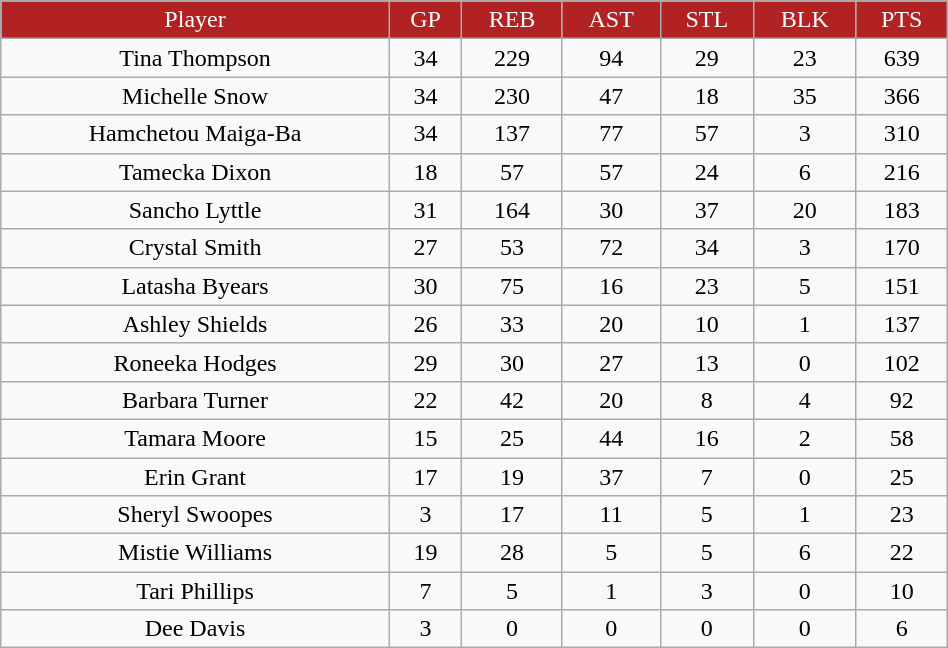<table class="wikitable" width="50%">
<tr align="center" style="background:#B22222; color:white;">
<td>Player</td>
<td>GP</td>
<td>REB</td>
<td>AST</td>
<td>STL</td>
<td>BLK</td>
<td>PTS</td>
</tr>
<tr align="center">
<td>Tina Thompson</td>
<td>34</td>
<td>229</td>
<td>94</td>
<td>29</td>
<td>23</td>
<td>639</td>
</tr>
<tr align="center">
<td>Michelle Snow</td>
<td>34</td>
<td>230</td>
<td>47</td>
<td>18</td>
<td>35</td>
<td>366</td>
</tr>
<tr align="center">
<td>Hamchetou Maiga-Ba</td>
<td>34</td>
<td>137</td>
<td>77</td>
<td>57</td>
<td>3</td>
<td>310</td>
</tr>
<tr align="center">
<td>Tamecka Dixon</td>
<td>18</td>
<td>57</td>
<td>57</td>
<td>24</td>
<td>6</td>
<td>216</td>
</tr>
<tr align="center">
<td>Sancho Lyttle</td>
<td>31</td>
<td>164</td>
<td>30</td>
<td>37</td>
<td>20</td>
<td>183</td>
</tr>
<tr align="center">
<td>Crystal Smith</td>
<td>27</td>
<td>53</td>
<td>72</td>
<td>34</td>
<td>3</td>
<td>170</td>
</tr>
<tr align="center">
<td>Latasha Byears</td>
<td>30</td>
<td>75</td>
<td>16</td>
<td>23</td>
<td>5</td>
<td>151</td>
</tr>
<tr align="center">
<td>Ashley Shields</td>
<td>26</td>
<td>33</td>
<td>20</td>
<td>10</td>
<td>1</td>
<td>137</td>
</tr>
<tr align="center">
<td>Roneeka Hodges</td>
<td>29</td>
<td>30</td>
<td>27</td>
<td>13</td>
<td>0</td>
<td>102</td>
</tr>
<tr align="center">
<td>Barbara Turner</td>
<td>22</td>
<td>42</td>
<td>20</td>
<td>8</td>
<td>4</td>
<td>92</td>
</tr>
<tr align="center">
<td>Tamara Moore</td>
<td>15</td>
<td>25</td>
<td>44</td>
<td>16</td>
<td>2</td>
<td>58</td>
</tr>
<tr align="center">
<td>Erin Grant</td>
<td>17</td>
<td>19</td>
<td>37</td>
<td>7</td>
<td>0</td>
<td>25</td>
</tr>
<tr align="center">
<td>Sheryl Swoopes</td>
<td>3</td>
<td>17</td>
<td>11</td>
<td>5</td>
<td>1</td>
<td>23</td>
</tr>
<tr align="center">
<td>Mistie Williams</td>
<td>19</td>
<td>28</td>
<td>5</td>
<td>5</td>
<td>6</td>
<td>22</td>
</tr>
<tr align="center">
<td>Tari Phillips</td>
<td>7</td>
<td>5</td>
<td>1</td>
<td>3</td>
<td>0</td>
<td>10</td>
</tr>
<tr align="center">
<td>Dee Davis</td>
<td>3</td>
<td>0</td>
<td>0</td>
<td>0</td>
<td>0</td>
<td>6</td>
</tr>
</table>
